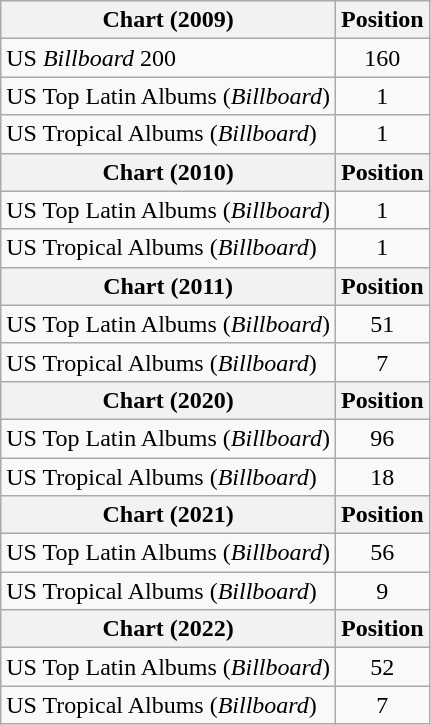<table class="wikitable">
<tr>
<th>Chart (2009)</th>
<th>Position</th>
</tr>
<tr>
<td>US <em>Billboard</em> 200</td>
<td style="text-align:center;">160</td>
</tr>
<tr>
<td>US Top Latin Albums (<em>Billboard</em>)</td>
<td style="text-align:center;">1</td>
</tr>
<tr>
<td>US Tropical Albums (<em>Billboard</em>)</td>
<td style="text-align:center;">1</td>
</tr>
<tr>
<th>Chart (2010)</th>
<th>Position</th>
</tr>
<tr>
<td>US Top Latin Albums (<em>Billboard</em>)</td>
<td style="text-align:center;">1</td>
</tr>
<tr>
<td>US Tropical Albums (<em>Billboard</em>)</td>
<td style="text-align:center;">1</td>
</tr>
<tr>
<th>Chart (2011)</th>
<th>Position</th>
</tr>
<tr>
<td>US Top Latin Albums (<em>Billboard</em>)</td>
<td style="text-align:center;">51</td>
</tr>
<tr>
<td>US Tropical Albums (<em>Billboard</em>)</td>
<td style="text-align:center;">7</td>
</tr>
<tr>
<th>Chart (2020)</th>
<th>Position</th>
</tr>
<tr>
<td>US Top Latin Albums (<em>Billboard</em>)</td>
<td style="text-align:center;">96</td>
</tr>
<tr>
<td>US Tropical Albums (<em>Billboard</em>)</td>
<td style="text-align:center;">18</td>
</tr>
<tr>
<th>Chart (2021)</th>
<th>Position</th>
</tr>
<tr>
<td>US Top Latin Albums (<em>Billboard</em>)</td>
<td style="text-align:center;">56</td>
</tr>
<tr>
<td>US Tropical Albums (<em>Billboard</em>)</td>
<td style="text-align:center;">9</td>
</tr>
<tr>
<th>Chart (2022)</th>
<th>Position</th>
</tr>
<tr>
<td>US Top Latin Albums (<em>Billboard</em>)</td>
<td style="text-align:center;">52</td>
</tr>
<tr>
<td>US Tropical Albums (<em>Billboard</em>)</td>
<td style="text-align:center;">7</td>
</tr>
</table>
